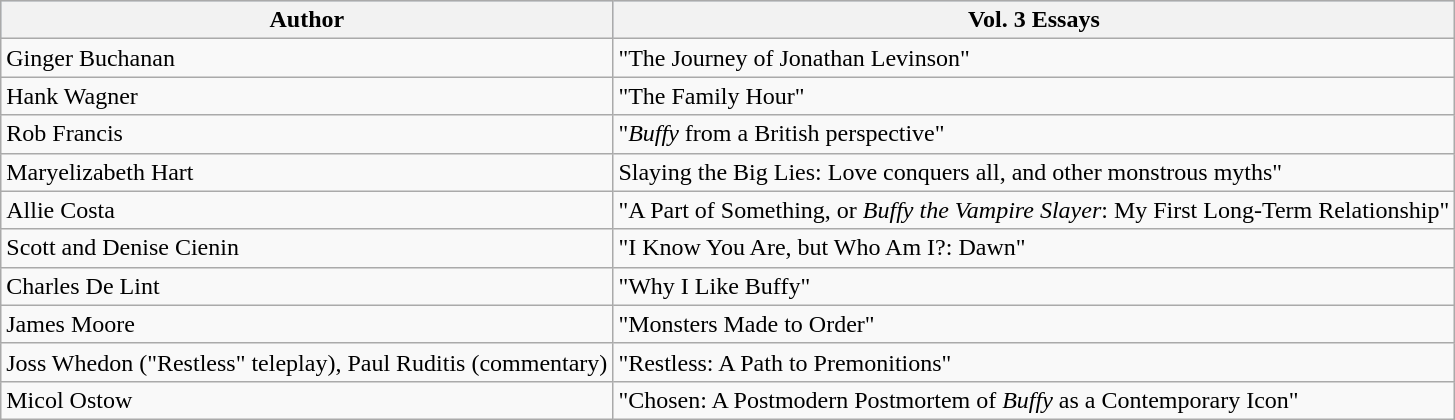<table class="wikitable">
<tr bgcolor="lightsteelblue" align=left>
<th><strong>Author</strong></th>
<th><strong>Vol. 3 Essays</strong></th>
</tr>
<tr>
<td>Ginger Buchanan</td>
<td>"The Journey of Jonathan Levinson"</td>
</tr>
<tr>
<td>Hank Wagner</td>
<td>"The Family Hour"</td>
</tr>
<tr>
<td>Rob Francis</td>
<td>"<em>Buffy</em> from a British perspective"</td>
</tr>
<tr>
<td>Maryelizabeth Hart</td>
<td>Slaying the Big Lies: Love conquers all, and other monstrous myths"</td>
</tr>
<tr>
<td>Allie Costa</td>
<td>"A Part of Something, or <em>Buffy the Vampire Slayer</em>: My First Long-Term Relationship"</td>
</tr>
<tr>
<td>Scott and Denise Cienin</td>
<td>"I Know You Are, but Who Am I?: Dawn"</td>
</tr>
<tr>
<td>Charles De Lint</td>
<td>"Why I Like Buffy"</td>
</tr>
<tr>
<td>James Moore</td>
<td>"Monsters Made to Order"</td>
</tr>
<tr>
<td>Joss Whedon ("Restless" teleplay), Paul Ruditis (commentary)</td>
<td>"Restless: A Path  to Premonitions"</td>
</tr>
<tr>
<td>Micol Ostow</td>
<td>"Chosen: A Postmodern Postmortem of <em>Buffy</em> as a Contemporary Icon"</td>
</tr>
</table>
